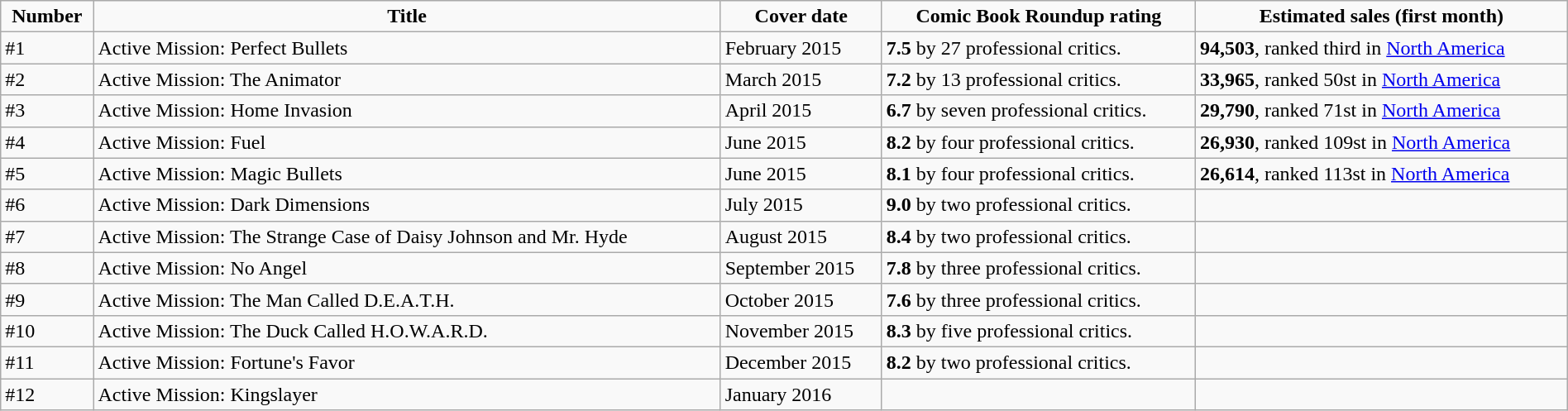<table class="wikitable" style="width:100%;">
<tr style="text-align:center;">
<td><strong>Number</strong></td>
<td><strong>Title</strong></td>
<td><strong>Cover date</strong></td>
<td><strong>Comic Book Roundup rating</strong></td>
<td><strong>Estimated sales (first month)</strong></td>
</tr>
<tr>
<td>#1</td>
<td>Active Mission: Perfect Bullets</td>
<td>February 2015</td>
<td><strong>7.5</strong> by 27 professional critics.</td>
<td><strong>94,503</strong>, ranked third in <a href='#'>North America</a></td>
</tr>
<tr>
<td>#2</td>
<td>Active Mission: The Animator</td>
<td>March 2015</td>
<td><strong>7.2</strong> by 13 professional critics.</td>
<td><strong>33,965</strong>, ranked 50st in <a href='#'>North America</a></td>
</tr>
<tr>
<td>#3</td>
<td>Active Mission: Home Invasion</td>
<td>April 2015</td>
<td><strong>6.7</strong> by seven professional critics.</td>
<td><strong>29,790</strong>, ranked 71st in <a href='#'>North America</a></td>
</tr>
<tr>
<td>#4</td>
<td>Active Mission: Fuel</td>
<td>June 2015</td>
<td><strong>8.2</strong> by four professional critics.</td>
<td><strong>26,930</strong>, ranked 109st in <a href='#'>North America</a></td>
</tr>
<tr>
<td>#5</td>
<td>Active Mission: Magic Bullets</td>
<td>June 2015</td>
<td><strong>8.1</strong> by four professional critics.</td>
<td><strong>26,614</strong>, ranked 113st in <a href='#'>North America</a></td>
</tr>
<tr>
<td>#6</td>
<td>Active Mission: Dark Dimensions</td>
<td>July 2015</td>
<td><strong>9.0</strong> by two professional critics.</td>
<td></td>
</tr>
<tr>
<td>#7</td>
<td>Active Mission: The Strange Case of Daisy Johnson and Mr. Hyde</td>
<td>August 2015</td>
<td><strong>8.4</strong> by two professional critics.</td>
<td></td>
</tr>
<tr>
<td>#8</td>
<td>Active Mission: No Angel</td>
<td>September 2015</td>
<td><strong>7.8</strong> by three professional critics.</td>
<td></td>
</tr>
<tr>
<td>#9</td>
<td>Active Mission: The Man Called D.E.A.T.H.</td>
<td>October 2015</td>
<td><strong>7.6</strong> by three professional critics.</td>
<td></td>
</tr>
<tr>
<td>#10</td>
<td>Active Mission: The Duck Called H.O.W.A.R.D.</td>
<td>November 2015</td>
<td><strong>8.3</strong> by five professional critics.</td>
<td></td>
</tr>
<tr>
<td>#11</td>
<td>Active Mission: Fortune's Favor</td>
<td>December 2015</td>
<td><strong>8.2</strong> by two professional critics.</td>
<td></td>
</tr>
<tr>
<td>#12</td>
<td>Active Mission: Kingslayer</td>
<td>January 2016</td>
<td></td>
<td></td>
</tr>
</table>
